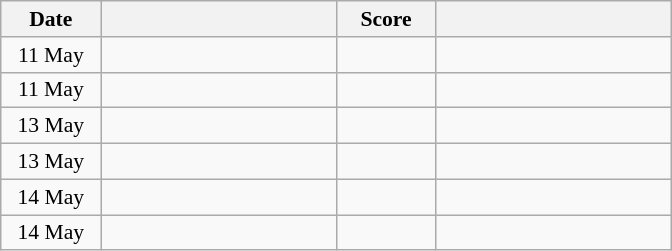<table class="wikitable" style="text-align: center; font-size:90% ">
<tr>
<th width="60">Date</th>
<th align="right" width="150"></th>
<th width="60">Score</th>
<th align="left" width="150"></th>
</tr>
<tr>
<td>11 May</td>
<td align=left><strong></strong></td>
<td align=center></td>
<td align=left></td>
</tr>
<tr>
<td>11 May</td>
<td align=left><strong></strong></td>
<td align=center></td>
<td align=left></td>
</tr>
<tr>
<td>13 May</td>
<td align=left><strong></strong></td>
<td align=center></td>
<td align=left></td>
</tr>
<tr>
<td>13 May</td>
<td align=left><strong></strong></td>
<td align=center></td>
<td align=left></td>
</tr>
<tr>
<td>14 May</td>
<td align=left><strong></strong></td>
<td align=center></td>
<td align=left></td>
</tr>
<tr>
<td>14 May</td>
<td align=left></td>
<td align=center></td>
<td align=left><strong></strong></td>
</tr>
</table>
